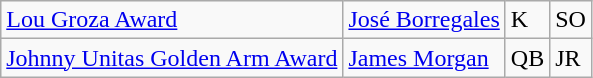<table class="wikitable">
<tr>
<td><a href='#'>Lou Groza Award</a></td>
<td><a href='#'>José Borregales</a></td>
<td>K</td>
<td>SO</td>
</tr>
<tr>
<td><a href='#'>Johnny Unitas Golden Arm Award</a></td>
<td><a href='#'>James Morgan</a></td>
<td>QB</td>
<td>JR</td>
</tr>
</table>
